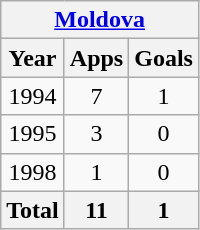<table class="wikitable" style="text-align:center">
<tr>
<th colspan=3><a href='#'>Moldova</a></th>
</tr>
<tr>
<th>Year</th>
<th>Apps</th>
<th>Goals</th>
</tr>
<tr>
<td>1994</td>
<td>7</td>
<td>1</td>
</tr>
<tr>
<td>1995</td>
<td>3</td>
<td>0</td>
</tr>
<tr>
<td>1998</td>
<td>1</td>
<td>0</td>
</tr>
<tr>
<th>Total</th>
<th>11</th>
<th>1</th>
</tr>
</table>
